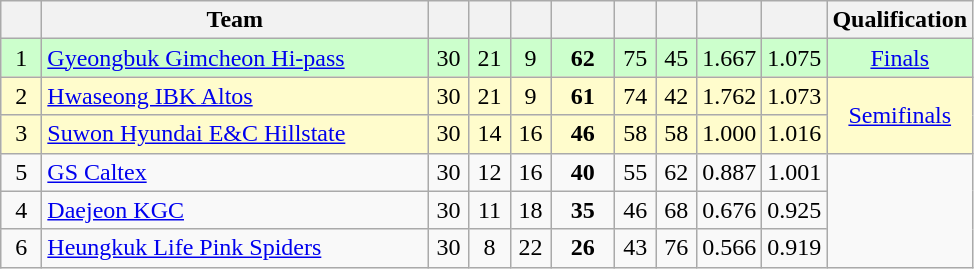<table class="wikitable" style="text-align:center;">
<tr>
<th width=20></th>
<th width=250>Team</th>
<th width=20></th>
<th width=20></th>
<th width=20></th>
<th width=35></th>
<th width=20></th>
<th width=20></th>
<th width=35></th>
<th width=35></th>
<th width=50>Qualification</th>
</tr>
<tr bgcolor=#ccffcc>
<td>1</td>
<td align=left><a href='#'>Gyeongbuk Gimcheon Hi-pass</a></td>
<td>30</td>
<td>21</td>
<td>9</td>
<td><strong>62</strong></td>
<td>75</td>
<td>45</td>
<td>1.667</td>
<td>1.075</td>
<td><a href='#'>Finals</a></td>
</tr>
<tr bgcolor=#fffccc>
<td>2</td>
<td align=left><a href='#'>Hwaseong IBK Altos</a></td>
<td>30</td>
<td>21</td>
<td>9</td>
<td><strong>61</strong></td>
<td>74</td>
<td>42</td>
<td>1.762</td>
<td>1.073</td>
<td rowspan="2"><a href='#'>Semifinals</a></td>
</tr>
<tr bgcolor=#fffccc>
<td>3</td>
<td align=left><a href='#'>Suwon Hyundai E&C Hillstate</a></td>
<td>30</td>
<td>14</td>
<td>16</td>
<td><strong>46</strong></td>
<td>58</td>
<td>58</td>
<td>1.000</td>
<td>1.016</td>
</tr>
<tr>
<td>5</td>
<td align=left><a href='#'>GS Caltex</a></td>
<td>30</td>
<td>12</td>
<td>16</td>
<td><strong>40</strong></td>
<td>55</td>
<td>62</td>
<td>0.887</td>
<td>1.001</td>
<td rowspan="3"></td>
</tr>
<tr>
<td>4</td>
<td align=left><a href='#'>Daejeon KGC</a></td>
<td>30</td>
<td>11</td>
<td>18</td>
<td><strong>35</strong></td>
<td>46</td>
<td>68</td>
<td>0.676</td>
<td>0.925</td>
</tr>
<tr>
<td>6</td>
<td align=left><a href='#'>Heungkuk Life Pink Spiders</a></td>
<td>30</td>
<td>8</td>
<td>22</td>
<td><strong>26</strong></td>
<td>43</td>
<td>76</td>
<td>0.566</td>
<td>0.919</td>
</tr>
</table>
